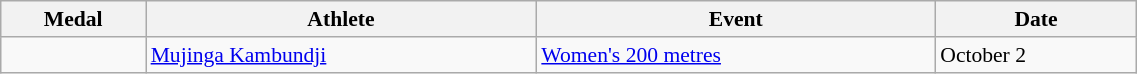<table class="wikitable" style="font-size:90%" width=60%>
<tr>
<th>Medal</th>
<th>Athlete</th>
<th>Event</th>
<th>Date</th>
</tr>
<tr>
<td></td>
<td><a href='#'>Mujinga Kambundji</a></td>
<td><a href='#'>Women's 200 metres</a></td>
<td>October 2</td>
</tr>
</table>
